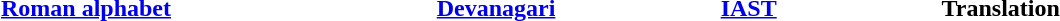<table width="70%">
<tr>
<th><a href='#'>Roman alphabet</a></th>
<th><a href='#'>Devanagari</a></th>
<th><a href='#'>IAST</a></th>
<th>Translation</th>
</tr>
<tr valign="top">
<td><br></td>
<td><br></td>
<td><br></td>
<td><br></td>
</tr>
</table>
